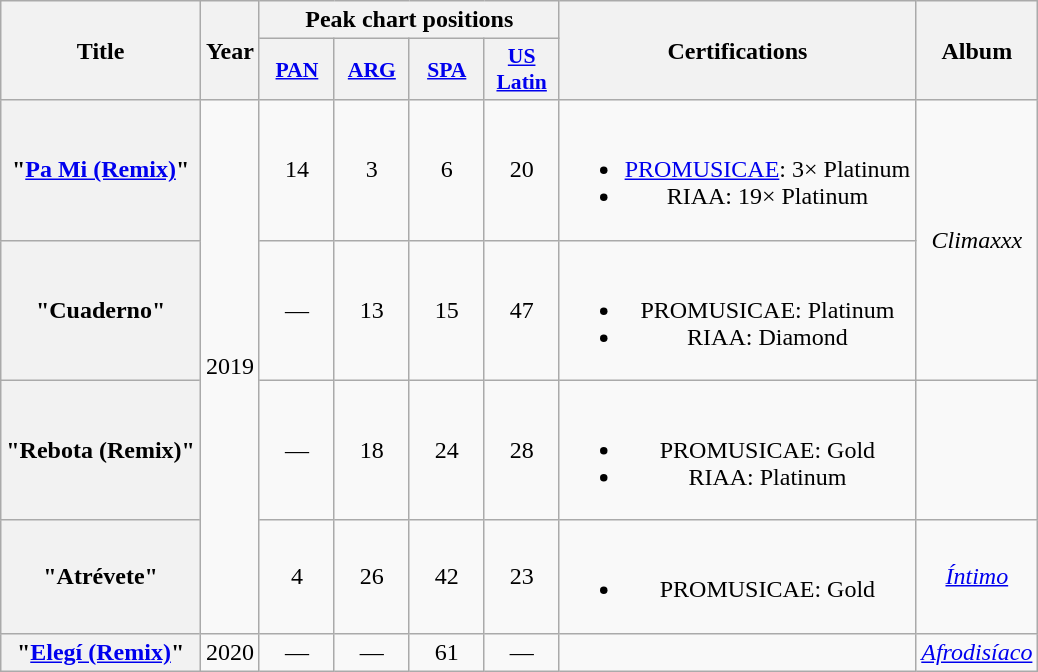<table class="wikitable plainrowheaders" style="text-align:center">
<tr>
<th rowspan="2">Title</th>
<th rowspan="2">Year</th>
<th colspan="4">Peak chart positions</th>
<th rowspan="2">Certifications</th>
<th rowspan="2">Album</th>
</tr>
<tr>
<th scope="col" style="width:3em;font-size:90%;"><a href='#'>PAN</a><br></th>
<th scope="col" style="width:3em;font-size:90%;"><a href='#'>ARG</a><br></th>
<th scope="col" style="width:3em;font-size:90%;"><a href='#'>SPA</a><br></th>
<th scope="col" style="width:3em;font-size:90%;"><a href='#'>US<br>Latin</a><br></th>
</tr>
<tr>
<th scope="row">"<a href='#'>Pa Mi (Remix)</a>"<br></th>
<td rowspan="4">2019</td>
<td>14</td>
<td>3</td>
<td>6</td>
<td>20</td>
<td><br><ul><li><a href='#'>PROMUSICAE</a>: 3× Platinum</li><li>RIAA: 19× Platinum </li></ul></td>
<td rowspan="2"><em>Climaxxx</em></td>
</tr>
<tr>
<th scope="row">"Cuaderno"<br></th>
<td>—</td>
<td>13</td>
<td>15</td>
<td>47</td>
<td><br><ul><li>PROMUSICAE: Platinum</li><li>RIAA: Diamond </li></ul></td>
</tr>
<tr>
<th scope="row">"Rebota (Remix)"<br></th>
<td>—</td>
<td>18</td>
<td>24</td>
<td>28</td>
<td><br><ul><li>PROMUSICAE: Gold</li><li>RIAA: Platinum </li></ul></td>
<td></td>
</tr>
<tr>
<th scope="row">"Atrévete"<br></th>
<td>4</td>
<td>26</td>
<td>42</td>
<td>23</td>
<td><br><ul><li>PROMUSICAE: Gold</li></ul></td>
<td><em><a href='#'>Íntimo</a></em></td>
</tr>
<tr>
<th scope="row">"<a href='#'>Elegí (Remix)</a>"</th>
<td>2020</td>
<td>—</td>
<td>—</td>
<td>61</td>
<td>—</td>
<td></td>
<td><em><a href='#'>Afrodisíaco</a></em></td>
</tr>
</table>
